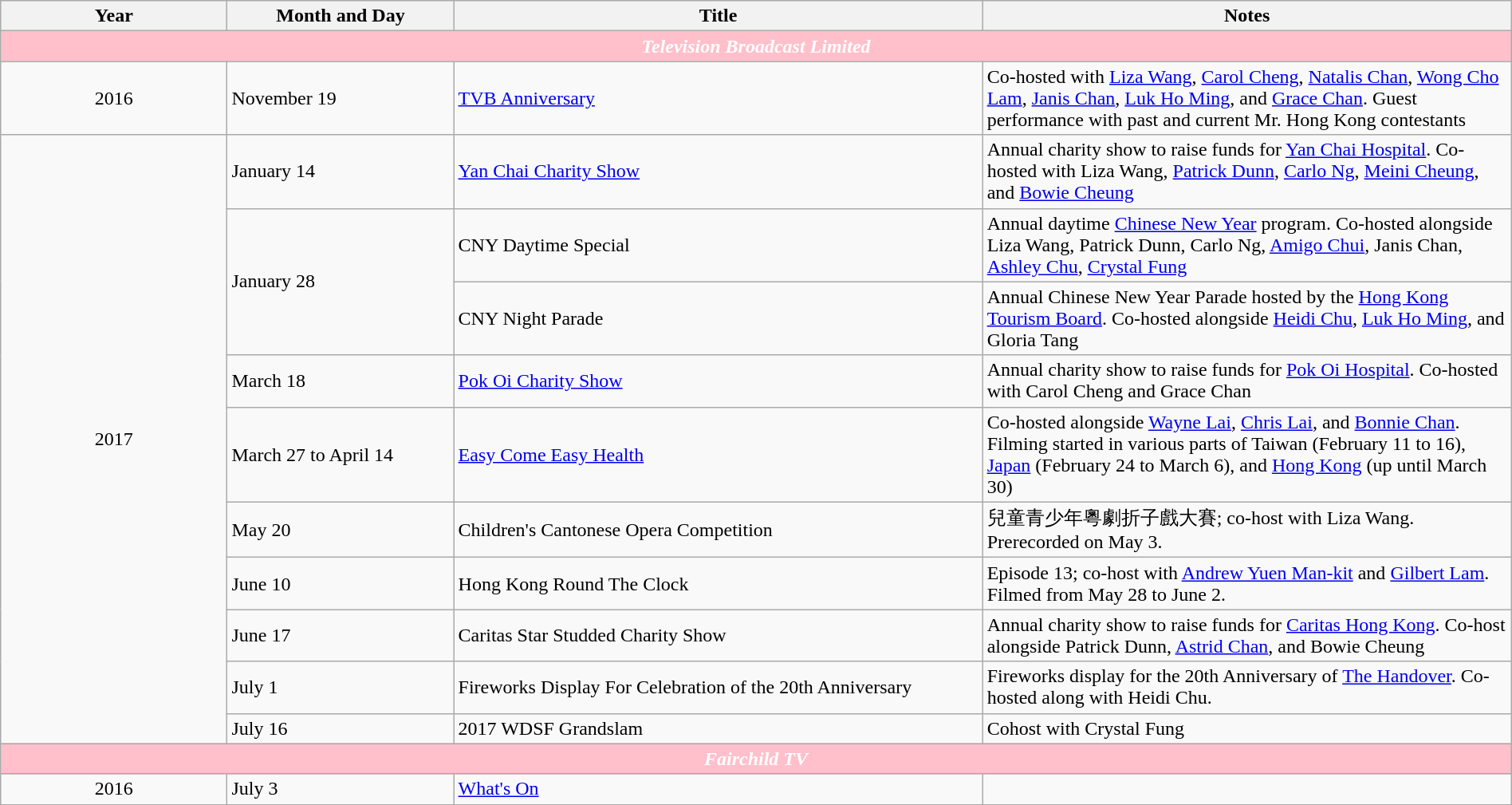<table class="wikitable" width="100%">
<tr>
<th style="width:15%">Year</th>
<th style="width:15%">Month and Day</th>
<th style="width:35%">Title</th>
<th style="width:50%">Notes</th>
</tr>
<tr>
<td style="text-align:center; background:pink; color:white;" colspan="4"><strong><em>Television Broadcast Limited</em></strong></td>
</tr>
<tr>
<td style="text-align:center;">2016</td>
<td>November 19</td>
<td><a href='#'>TVB Anniversary</a></td>
<td>Co-hosted with <a href='#'>Liza Wang</a>, <a href='#'>Carol Cheng</a>, <a href='#'>Natalis Chan</a>, <a href='#'>Wong Cho Lam</a>, <a href='#'>Janis Chan</a>, <a href='#'>Luk Ho Ming</a>, and <a href='#'>Grace Chan</a>.  Guest performance with past and current Mr. Hong Kong contestants</td>
</tr>
<tr>
<td rowspan="10" style="text-align:center;">2017</td>
<td>January 14</td>
<td><a href='#'>Yan Chai Charity Show</a></td>
<td>Annual charity show to raise funds for <a href='#'>Yan Chai Hospital</a>.  Co-hosted with Liza Wang, <a href='#'>Patrick Dunn</a>, <a href='#'>Carlo Ng</a>, <a href='#'>Meini Cheung</a>, and <a href='#'>Bowie Cheung</a></td>
</tr>
<tr>
<td rowspan="2">January 28</td>
<td>CNY Daytime Special</td>
<td>Annual daytime <a href='#'>Chinese New Year</a> program.  Co-hosted alongside Liza Wang, Patrick Dunn, Carlo Ng, <a href='#'>Amigo Chui</a>, Janis Chan, <a href='#'>Ashley Chu</a>, <a href='#'>Crystal Fung</a></td>
</tr>
<tr>
<td>CNY Night Parade</td>
<td>Annual Chinese New Year Parade hosted by the <a href='#'>Hong Kong Tourism Board</a>.  Co-hosted alongside <a href='#'>Heidi Chu</a>, <a href='#'>Luk Ho Ming</a>, and Gloria Tang</td>
</tr>
<tr>
<td>March 18</td>
<td><a href='#'>Pok Oi Charity Show</a></td>
<td>Annual charity show to raise funds for <a href='#'>Pok Oi Hospital</a>.  Co-hosted with Carol Cheng and Grace Chan</td>
</tr>
<tr>
<td>March 27 to April 14</td>
<td><a href='#'>Easy Come Easy Health</a></td>
<td>Co-hosted alongside <a href='#'>Wayne Lai</a>, <a href='#'>Chris Lai</a>, and <a href='#'>Bonnie Chan</a>.  Filming started in various parts of Taiwan (February 11 to 16), <a href='#'>Japan</a> (February 24 to March 6), and <a href='#'>Hong Kong</a> (up until March 30)</td>
</tr>
<tr>
<td>May 20</td>
<td>Children's Cantonese Opera Competition</td>
<td>兒童青少年粵劇折子戲大賽; co-host with Liza Wang.  Prerecorded on May 3.</td>
</tr>
<tr>
<td>June 10</td>
<td>Hong Kong Round The Clock</td>
<td>Episode 13; co-host with <a href='#'>Andrew Yuen Man-kit</a> and <a href='#'>Gilbert Lam</a>.  Filmed from May 28 to June 2.</td>
</tr>
<tr>
<td>June 17</td>
<td>Caritas Star Studded Charity Show</td>
<td>Annual charity show to raise funds for <a href='#'>Caritas Hong Kong</a>.  Co-host alongside Patrick Dunn, <a href='#'>Astrid Chan</a>, and Bowie Cheung</td>
</tr>
<tr>
<td>July 1</td>
<td>Fireworks Display For Celebration of the 20th Anniversary</td>
<td>Fireworks display for the 20th Anniversary of <a href='#'>The Handover</a>.  Co-hosted along with Heidi Chu.</td>
</tr>
<tr>
<td>July 16</td>
<td>2017 WDSF Grandslam</td>
<td>Cohost with Crystal Fung</td>
</tr>
<tr>
<td style="text-align:center; background:pink; color:white;" colspan="4"><strong><em>Fairchild TV</em></strong></td>
</tr>
<tr>
<td style="text-align:center;">2016</td>
<td>July 3</td>
<td><a href='#'>What's On</a></td>
<td></td>
</tr>
</table>
